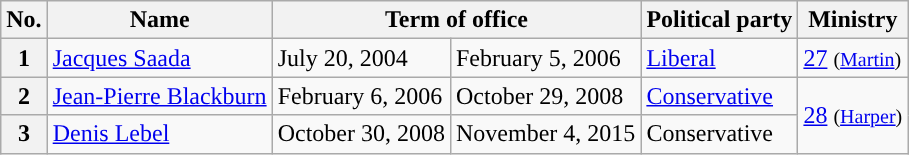<table class="wikitable">
<tr>
<th>No.</th>
<th>Name</th>
<th colspan=2>Term of office</th>
<th>Political party</th>
<th>Ministry</th>
</tr>
<tr>
<th style="background:">1</th>
<td><a href='#'>Jacques Saada</a></td>
<td>July 20, 2004</td>
<td>February 5, 2006</td>
<td><a href='#'>Liberal</a></td>
<td><a href='#'>27</a> <small>(<a href='#'>Martin</a>)</small></td>
</tr>
<tr>
<th style="background:">2</th>
<td><a href='#'>Jean-Pierre Blackburn</a></td>
<td>February 6, 2006</td>
<td>October 29, 2008</td>
<td><a href='#'>Conservative</a></td>
<td rowspan=2><a href='#'>28</a> <small>(<a href='#'>Harper</a>)</small></td>
</tr>
<tr>
<th style="background:">3</th>
<td><a href='#'>Denis Lebel</a></td>
<td>October 30, 2008</td>
<td>November 4, 2015</td>
<td>Conservative</td>
</tr>
</table>
